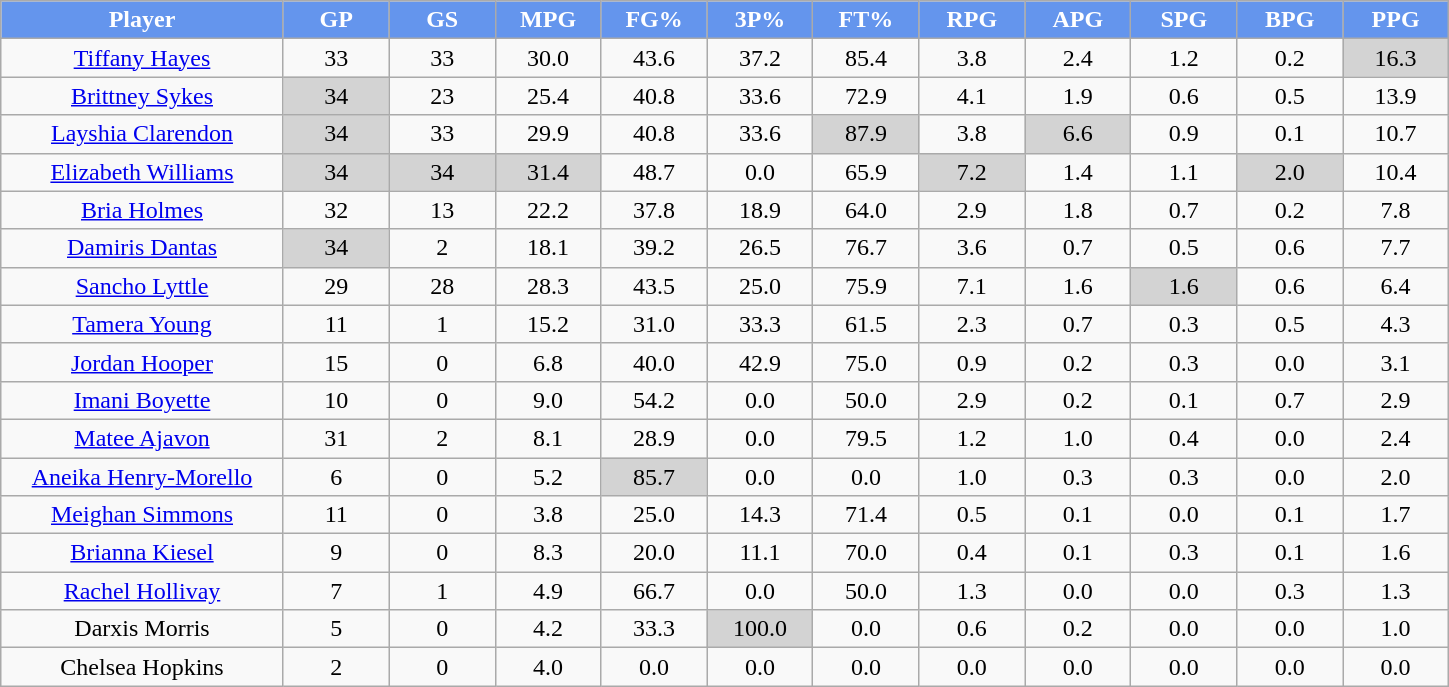<table class="wikitable sortable" style="text-align:center;">
<tr>
<th style="background:#6495ED;color:white;" width="16%">Player</th>
<th style="background:#6495ED;color:white;" width="6%">GP</th>
<th style="background:#6495ED;color:white;" width="6%">GS</th>
<th style="background:#6495ED;color:white;" width="6%">MPG</th>
<th style="background:#6495ED;color:white;" width="6%">FG%</th>
<th style="background:#6495ED;color:white;" width="6%">3P%</th>
<th style="background:#6495ED;color:white;" width="6%">FT%</th>
<th style="background:#6495ED;color:white;" width="6%">RPG</th>
<th style="background:#6495ED;color:white;" width="6%">APG</th>
<th style="background:#6495ED;color:white;" width="6%">SPG</th>
<th style="background:#6495ED;color:white;" width="6%">BPG</th>
<th style="background:#6495ED;color:white;" width="6%">PPG</th>
</tr>
<tr>
<td><a href='#'>Tiffany Hayes</a></td>
<td>33</td>
<td>33</td>
<td>30.0</td>
<td>43.6</td>
<td>37.2</td>
<td>85.4</td>
<td>3.8</td>
<td>2.4</td>
<td>1.2</td>
<td>0.2</td>
<td style="background:#D3D3D3;">16.3</td>
</tr>
<tr>
<td><a href='#'>Brittney Sykes</a></td>
<td style="background:#D3D3D3;">34</td>
<td>23</td>
<td>25.4</td>
<td>40.8</td>
<td>33.6</td>
<td>72.9</td>
<td>4.1</td>
<td>1.9</td>
<td>0.6</td>
<td>0.5</td>
<td>13.9</td>
</tr>
<tr>
<td><a href='#'>Layshia Clarendon</a></td>
<td style="background:#D3D3D3;">34</td>
<td>33</td>
<td>29.9</td>
<td>40.8</td>
<td>33.6</td>
<td style="background:#D3D3D3;">87.9</td>
<td>3.8</td>
<td style="background:#D3D3D3;">6.6</td>
<td>0.9</td>
<td>0.1</td>
<td>10.7</td>
</tr>
<tr>
<td><a href='#'>Elizabeth Williams</a></td>
<td style="background:#D3D3D3;">34</td>
<td style="background:#D3D3D3;">34</td>
<td style="background:#D3D3D3;">31.4</td>
<td>48.7</td>
<td>0.0</td>
<td>65.9</td>
<td style="background:#D3D3D3;">7.2</td>
<td>1.4</td>
<td>1.1</td>
<td style="background:#D3D3D3;">2.0</td>
<td>10.4</td>
</tr>
<tr>
<td><a href='#'>Bria Holmes</a></td>
<td>32</td>
<td>13</td>
<td>22.2</td>
<td>37.8</td>
<td>18.9</td>
<td>64.0</td>
<td>2.9</td>
<td>1.8</td>
<td>0.7</td>
<td>0.2</td>
<td>7.8</td>
</tr>
<tr>
<td><a href='#'>Damiris Dantas</a></td>
<td style="background:#D3D3D3;">34</td>
<td>2</td>
<td>18.1</td>
<td>39.2</td>
<td>26.5</td>
<td>76.7</td>
<td>3.6</td>
<td>0.7</td>
<td>0.5</td>
<td>0.6</td>
<td>7.7</td>
</tr>
<tr>
<td><a href='#'>Sancho Lyttle</a></td>
<td>29</td>
<td>28</td>
<td>28.3</td>
<td>43.5</td>
<td>25.0</td>
<td>75.9</td>
<td>7.1</td>
<td>1.6</td>
<td style="background:#D3D3D3;">1.6</td>
<td>0.6</td>
<td>6.4</td>
</tr>
<tr>
<td><a href='#'>Tamera Young</a></td>
<td>11</td>
<td>1</td>
<td>15.2</td>
<td>31.0</td>
<td>33.3</td>
<td>61.5</td>
<td>2.3</td>
<td>0.7</td>
<td>0.3</td>
<td>0.5</td>
<td>4.3</td>
</tr>
<tr>
<td><a href='#'>Jordan Hooper</a></td>
<td>15</td>
<td>0</td>
<td>6.8</td>
<td>40.0</td>
<td>42.9</td>
<td>75.0</td>
<td>0.9</td>
<td>0.2</td>
<td>0.3</td>
<td>0.0</td>
<td>3.1</td>
</tr>
<tr>
<td><a href='#'>Imani Boyette</a></td>
<td>10</td>
<td>0</td>
<td>9.0</td>
<td>54.2</td>
<td>0.0</td>
<td>50.0</td>
<td>2.9</td>
<td>0.2</td>
<td>0.1</td>
<td>0.7</td>
<td>2.9</td>
</tr>
<tr>
<td><a href='#'>Matee Ajavon</a></td>
<td>31</td>
<td>2</td>
<td>8.1</td>
<td>28.9</td>
<td>0.0</td>
<td>79.5</td>
<td>1.2</td>
<td>1.0</td>
<td>0.4</td>
<td>0.0</td>
<td>2.4</td>
</tr>
<tr>
<td><a href='#'>Aneika Henry-Morello</a></td>
<td>6</td>
<td>0</td>
<td>5.2</td>
<td style="background:#D3D3D3;">85.7</td>
<td>0.0</td>
<td>0.0</td>
<td>1.0</td>
<td>0.3</td>
<td>0.3</td>
<td>0.0</td>
<td>2.0</td>
</tr>
<tr>
<td><a href='#'>Meighan Simmons</a></td>
<td>11</td>
<td>0</td>
<td>3.8</td>
<td>25.0</td>
<td>14.3</td>
<td>71.4</td>
<td>0.5</td>
<td>0.1</td>
<td>0.0</td>
<td>0.1</td>
<td>1.7</td>
</tr>
<tr>
<td><a href='#'>Brianna Kiesel</a></td>
<td>9</td>
<td>0</td>
<td>8.3</td>
<td>20.0</td>
<td>11.1</td>
<td>70.0</td>
<td>0.4</td>
<td>0.1</td>
<td>0.3</td>
<td>0.1</td>
<td>1.6</td>
</tr>
<tr>
<td><a href='#'>Rachel Hollivay</a></td>
<td>7</td>
<td>1</td>
<td>4.9</td>
<td>66.7</td>
<td>0.0</td>
<td>50.0</td>
<td>1.3</td>
<td>0.0</td>
<td>0.0</td>
<td>0.3</td>
<td>1.3</td>
</tr>
<tr>
<td>Darxis Morris</td>
<td>5</td>
<td>0</td>
<td>4.2</td>
<td>33.3</td>
<td style="background:#D3D3D3;">100.0</td>
<td>0.0</td>
<td>0.6</td>
<td>0.2</td>
<td>0.0</td>
<td>0.0</td>
<td>1.0</td>
</tr>
<tr>
<td>Chelsea Hopkins</td>
<td>2</td>
<td>0</td>
<td>4.0</td>
<td>0.0</td>
<td>0.0</td>
<td>0.0</td>
<td>0.0</td>
<td>0.0</td>
<td>0.0</td>
<td>0.0</td>
<td>0.0</td>
</tr>
</table>
